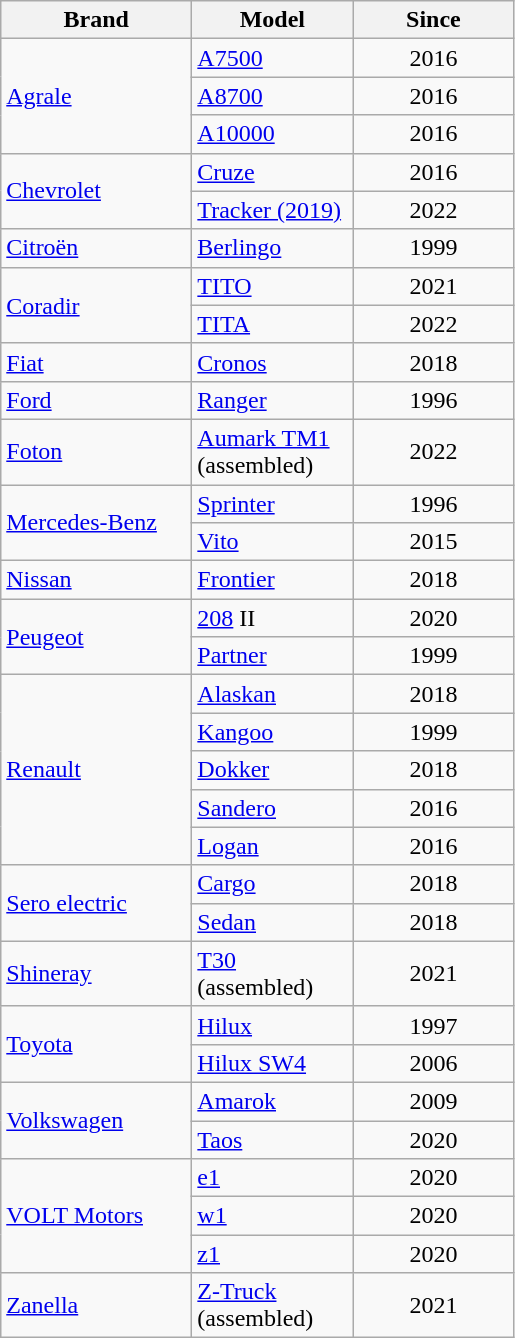<table class="wikitable" style="text-align:left">
<tr>
<th width=120px>Brand</th>
<th width=100px>Model</th>
<th width=100px>Since</th>
</tr>
<tr>
<td rowspan=3><a href='#'>Agrale</a></td>
<td><a href='#'>A7500</a></td>
<td align=center>2016</td>
</tr>
<tr>
<td><a href='#'>A8700</a></td>
<td align=center>2016</td>
</tr>
<tr>
<td><a href='#'>A10000</a></td>
<td align=center>2016</td>
</tr>
<tr>
<td rowspan=2><a href='#'>Chevrolet</a></td>
<td><a href='#'>Cruze</a></td>
<td align=center>2016</td>
</tr>
<tr>
<td><a href='#'>Tracker (2019)</a></td>
<td align=center>2022</td>
</tr>
<tr>
<td rowspan=1><a href='#'>Citroën</a></td>
<td><a href='#'>Berlingo</a></td>
<td align=center>1999</td>
</tr>
<tr>
<td rowspan=2><a href='#'>Coradir</a></td>
<td><a href='#'>TITO</a></td>
<td align=center>2021</td>
</tr>
<tr>
<td><a href='#'>TITA</a></td>
<td align=center>2022</td>
</tr>
<tr>
<td rowspan=1><a href='#'>Fiat</a></td>
<td><a href='#'>Cronos</a></td>
<td align=center>2018</td>
</tr>
<tr>
<td rowspan=1><a href='#'>Ford</a></td>
<td><a href='#'>Ranger</a></td>
<td align=center>1996</td>
</tr>
<tr>
<td rowspan=1><a href='#'>Foton</a></td>
<td><a href='#'>Aumark TM1</a> (assembled)</td>
<td align=center>2022</td>
</tr>
<tr>
<td rowspan=2><a href='#'>Mercedes-Benz</a></td>
<td><a href='#'>Sprinter</a></td>
<td align=center>1996</td>
</tr>
<tr>
<td><a href='#'>Vito</a></td>
<td align=center>2015</td>
</tr>
<tr>
<td rowspan=1><a href='#'>Nissan</a></td>
<td><a href='#'>Frontier</a></td>
<td align=center>2018</td>
</tr>
<tr>
<td rowspan=2><a href='#'>Peugeot</a></td>
<td><a href='#'>208</a> II</td>
<td align=center>2020</td>
</tr>
<tr>
<td><a href='#'>Partner</a></td>
<td align=center>1999</td>
</tr>
<tr>
<td rowspan=5><a href='#'>Renault</a></td>
<td><a href='#'>Alaskan</a></td>
<td align=center>2018</td>
</tr>
<tr>
<td><a href='#'>Kangoo</a></td>
<td align=center>1999</td>
</tr>
<tr>
<td><a href='#'>Dokker</a></td>
<td align=center>2018</td>
</tr>
<tr>
<td><a href='#'>Sandero</a></td>
<td align=center>2016</td>
</tr>
<tr>
<td><a href='#'>Logan</a></td>
<td align=center>2016</td>
</tr>
<tr>
<td rowspan=2><a href='#'>Sero electric</a></td>
<td><a href='#'>Cargo</a></td>
<td align=center>2018</td>
</tr>
<tr>
<td><a href='#'>Sedan</a></td>
<td align=center>2018</td>
</tr>
<tr>
<td rowspan=1><a href='#'>Shineray</a></td>
<td><a href='#'>T30</a> (assembled)</td>
<td align=center>2021</td>
</tr>
<tr>
<td rowspan=2><a href='#'>Toyota</a></td>
<td><a href='#'>Hilux</a></td>
<td align=center>1997</td>
</tr>
<tr>
<td><a href='#'>Hilux SW4</a></td>
<td align=center>2006</td>
</tr>
<tr>
<td rowspan=2><a href='#'>Volkswagen</a></td>
<td><a href='#'>Amarok</a></td>
<td align=center>2009</td>
</tr>
<tr>
<td><a href='#'>Taos</a></td>
<td align=center>2020</td>
</tr>
<tr>
<td rowspan=3><a href='#'>VOLT Motors</a></td>
<td><a href='#'>e1</a></td>
<td align=center>2020</td>
</tr>
<tr>
<td><a href='#'>w1</a></td>
<td align=center>2020</td>
</tr>
<tr>
<td><a href='#'>z1</a></td>
<td align=center>2020</td>
</tr>
<tr>
<td rowspan=1><a href='#'>Zanella</a></td>
<td><a href='#'>Z-Truck</a> (assembled)</td>
<td align=center>2021</td>
</tr>
</table>
